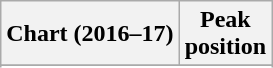<table class="wikitable sortable plainrowheaders" style="text-align:center">
<tr>
<th scope="col">Chart (2016–17)</th>
<th scope="col">Peak<br> position</th>
</tr>
<tr>
</tr>
<tr>
</tr>
</table>
